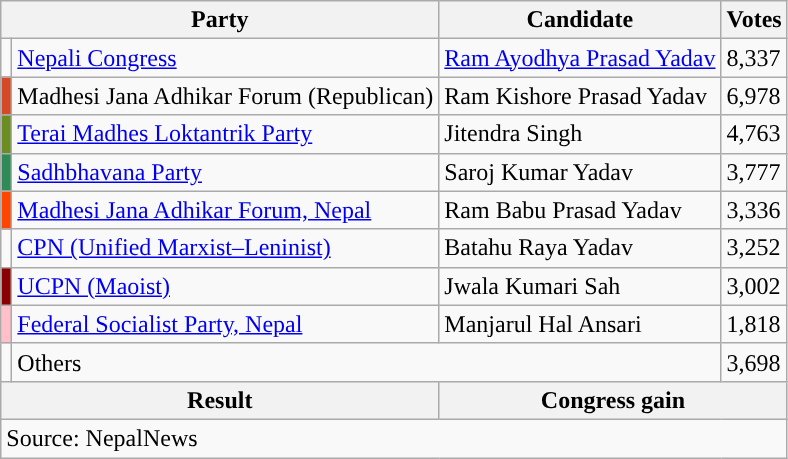<table class="wikitable">
<tr>
<th colspan="2">Party</th>
<th>Candidate</th>
<th>Votes</th>
</tr>
<tr>
<td style="background-color:"></td>
<td><a href='#'>Nepali Congress</a></td>
<td><a href='#'>Ram Ayodhya Prasad Yadav</a></td>
<td>8,337</td>
</tr>
<tr>
<td style="background-color:#D74826"></td>
<td>Madhesi Jana Adhikar Forum (Republican)</td>
<td>Ram Kishore Prasad Yadav</td>
<td>6,978</td>
</tr>
<tr>
<td style="background-color:olivedrab"></td>
<td><a href='#'>Terai Madhes Loktantrik Party</a></td>
<td>Jitendra Singh</td>
<td>4,763</td>
</tr>
<tr>
<td style="background-color:seagreen"></td>
<td><a href='#'>Sadhbhavana Party</a></td>
<td>Saroj Kumar Yadav</td>
<td>3,777</td>
</tr>
<tr>
<td style="background-color:orangered"></td>
<td><a href='#'>Madhesi Jana Adhikar Forum, Nepal</a></td>
<td>Ram Babu Prasad Yadav</td>
<td>3,336</td>
</tr>
<tr>
<td style="background-color:"></td>
<td><a href='#'>CPN (Unified Marxist–Leninist)</a></td>
<td>Batahu Raya Yadav</td>
<td>3,252</td>
</tr>
<tr>
<td style="background-color:darkred"></td>
<td><a href='#'>UCPN (Maoist)</a></td>
<td>Jwala Kumari Sah</td>
<td>3,002</td>
</tr>
<tr>
<td style="background-color:pink"></td>
<td><a href='#'>Federal Socialist Party, Nepal</a></td>
<td>Manjarul Hal Ansari</td>
<td>1,818</td>
</tr>
<tr>
<td></td>
<td colspan="2">Others</td>
<td>3,698</td>
</tr>
<tr>
<th colspan="2">Result</th>
<th colspan="2">Congress gain</th>
</tr>
<tr>
<td colspan="4">Source: NepalNews</td>
</tr>
</table>
